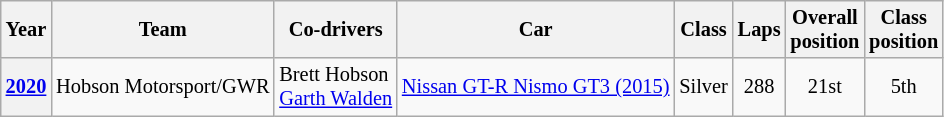<table class="wikitable" style="font-size:85%; text-align:center">
<tr>
<th>Year</th>
<th>Team</th>
<th>Co-drivers</th>
<th>Car</th>
<th>Class</th>
<th>Laps</th>
<th>Overall<br>position</th>
<th>Class<br>position</th>
</tr>
<tr>
<th><a href='#'>2020</a></th>
<td align="left"> Hobson Motorsport/GWR</td>
<td align="left"> Brett Hobson<br> <a href='#'>Garth Walden</a></td>
<td align="left"><a href='#'>Nissan GT-R Nismo GT3 (2015)</a></td>
<td>Silver</td>
<td>288</td>
<td>21st</td>
<td>5th</td>
</tr>
</table>
